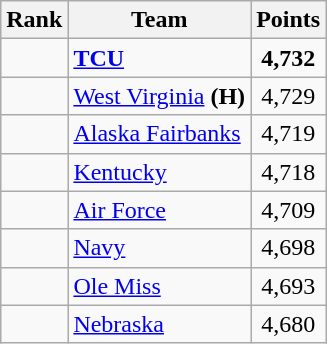<table class="wikitable sortable" style="text-align:center">
<tr>
<th>Rank</th>
<th>Team</th>
<th>Points</th>
</tr>
<tr>
<td></td>
<td align="left"><strong><a href='#'>TCU</a></strong></td>
<td><strong>4,732</strong></td>
</tr>
<tr>
<td></td>
<td align="left"><a href='#'>West Virginia</a> <strong>(H)</strong></td>
<td>4,729</td>
</tr>
<tr>
<td></td>
<td align="left"><a href='#'>Alaska Fairbanks</a></td>
<td>4,719</td>
</tr>
<tr>
<td></td>
<td align="left"><a href='#'>Kentucky</a></td>
<td>4,718</td>
</tr>
<tr>
<td></td>
<td align="left"><a href='#'>Air Force</a></td>
<td>4,709</td>
</tr>
<tr>
<td></td>
<td align="left"><a href='#'>Navy</a></td>
<td>4,698</td>
</tr>
<tr>
<td></td>
<td align="left"><a href='#'>Ole Miss</a></td>
<td>4,693</td>
</tr>
<tr>
<td></td>
<td align="left"><a href='#'>Nebraska</a></td>
<td>4,680</td>
</tr>
</table>
